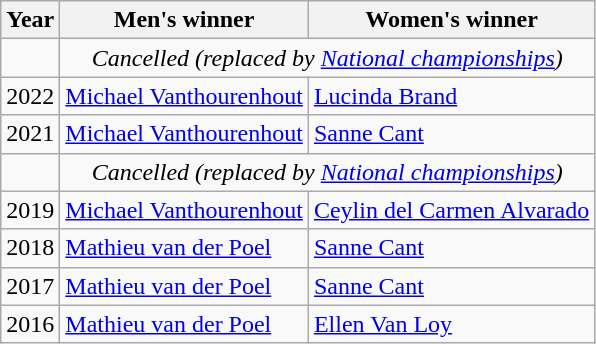<table class="wikitable">
<tr>
<th>Year</th>
<th>Men's winner</th>
<th>Women's winner</th>
</tr>
<tr>
<td></td>
<td colspan=2 align=center><em>Cancelled (replaced by <a href='#'>National championships</a>)</em></td>
</tr>
<tr>
<td>2022</td>
<td> <a href='#'>Michael Vanthourenhout</a></td>
<td> <a href='#'>Lucinda Brand</a></td>
</tr>
<tr>
<td>2021</td>
<td> <a href='#'>Michael Vanthourenhout</a></td>
<td> <a href='#'>Sanne Cant</a></td>
</tr>
<tr>
<td></td>
<td colspan=2 align=center><em>Cancelled (replaced by <a href='#'>National championships</a>)</em></td>
</tr>
<tr>
<td>2019</td>
<td> <a href='#'>Michael Vanthourenhout</a></td>
<td> <a href='#'>Ceylin del Carmen Alvarado</a></td>
</tr>
<tr>
<td>2018</td>
<td> <a href='#'>Mathieu van der Poel</a></td>
<td> <a href='#'>Sanne Cant</a></td>
</tr>
<tr>
<td>2017</td>
<td> <a href='#'>Mathieu van der Poel</a></td>
<td> <a href='#'>Sanne Cant</a></td>
</tr>
<tr>
<td>2016</td>
<td> <a href='#'>Mathieu van der Poel</a></td>
<td> <a href='#'>Ellen Van Loy</a></td>
</tr>
</table>
